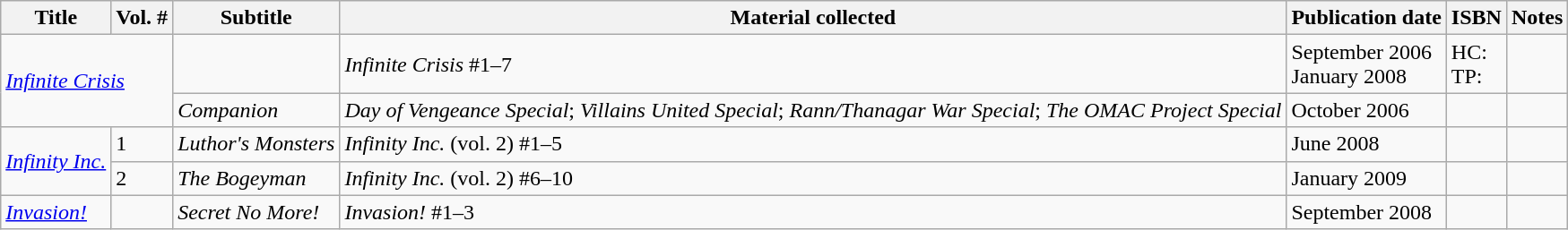<table class="wikitable">
<tr>
<th>Title</th>
<th>Vol. #</th>
<th>Subtitle</th>
<th>Material collected</th>
<th>Publication date</th>
<th>ISBN</th>
<th>Notes</th>
</tr>
<tr>
<td colspan="2" rowspan="2"><em><a href='#'>Infinite Crisis</a></em></td>
<td></td>
<td><em>Infinite Crisis</em> #1–7</td>
<td style=white-space:nowrap>September 2006<br>January 2008</td>
<td style=white-space:nowrap>HC: <br>TP: </td>
<td></td>
</tr>
<tr>
<td><em>Companion</em></td>
<td><em>Day of Vengeance Special</em>; <em>Villains United Special</em>; <em>Rann/Thanagar War Special</em>; <em>The OMAC Project Special</em></td>
<td>October 2006</td>
<td></td>
<td></td>
</tr>
<tr>
<td rowspan="2"><em><a href='#'>Infinity Inc.</a></em></td>
<td>1</td>
<td><em>Luthor's Monsters</em></td>
<td><em>Infinity Inc.</em> (vol. 2) #1–5</td>
<td>June 2008</td>
<td></td>
<td></td>
</tr>
<tr>
<td>2</td>
<td><em>The Bogeyman</em></td>
<td><em>Infinity Inc.</em> (vol. 2) #6–10</td>
<td>January 2009</td>
<td></td>
<td></td>
</tr>
<tr>
<td><em><a href='#'>Invasion!</a></em></td>
<td></td>
<td><em>Secret No More!</em></td>
<td><em>Invasion!</em> #1–3</td>
<td>September 2008</td>
<td></td>
<td></td>
</tr>
</table>
